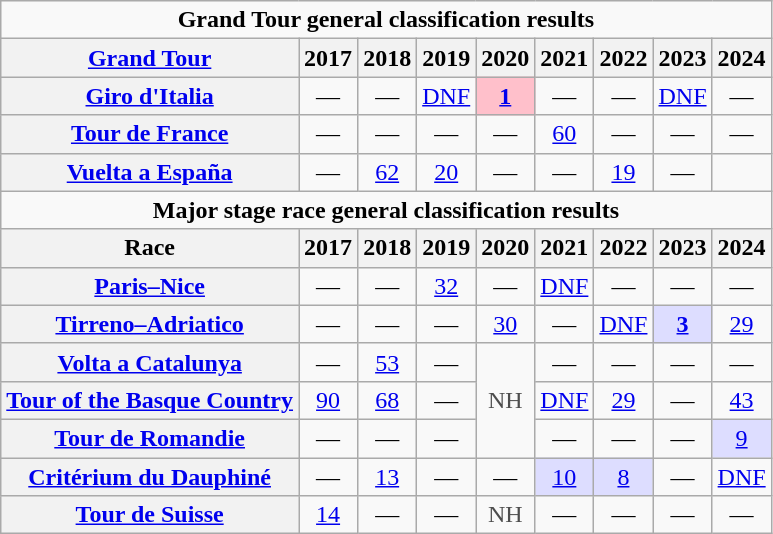<table class="wikitable plainrowheaders">
<tr>
<td colspan=9 align="center"><strong>Grand Tour general classification results</strong></td>
</tr>
<tr>
<th scope="col"><a href='#'>Grand Tour</a></th>
<th scope="col">2017</th>
<th scope="col">2018</th>
<th scope="col">2019</th>
<th scope="col">2020</th>
<th scope="col">2021</th>
<th scope="col">2022</th>
<th scope="col">2023</th>
<th scope="col">2024</th>
</tr>
<tr style="text-align:center;">
<th scope="row"> <a href='#'>Giro d'Italia</a></th>
<td>—</td>
<td>—</td>
<td><a href='#'>DNF</a></td>
<td style="background:pink;"><a href='#'><strong>1</strong></a></td>
<td>—</td>
<td>—</td>
<td><a href='#'>DNF</a></td>
<td>—</td>
</tr>
<tr style="text-align:center;">
<th scope="row"> <a href='#'>Tour de France</a></th>
<td>—</td>
<td>—</td>
<td>—</td>
<td>—</td>
<td><a href='#'>60</a></td>
<td>—</td>
<td>—</td>
<td>—</td>
</tr>
<tr style="text-align:center;">
<th scope="row"> <a href='#'>Vuelta a España</a></th>
<td>—</td>
<td><a href='#'>62</a></td>
<td><a href='#'>20</a></td>
<td>—</td>
<td>—</td>
<td><a href='#'>19</a></td>
<td>—</td>
<td></td>
</tr>
<tr>
<td colspan=9 align="center"><strong>Major stage race general classification results</strong></td>
</tr>
<tr>
<th scope="col">Race</th>
<th scope="col">2017</th>
<th scope="col">2018</th>
<th scope="col">2019</th>
<th scope="col">2020</th>
<th scope="col">2021</th>
<th scope="col">2022</th>
<th scope="col">2023</th>
<th scope="col">2024</th>
</tr>
<tr style="text-align:center;">
<th scope="row"> <a href='#'>Paris–Nice</a></th>
<td>—</td>
<td>—</td>
<td><a href='#'>32</a></td>
<td>—</td>
<td><a href='#'>DNF</a></td>
<td>—</td>
<td>—</td>
<td>—</td>
</tr>
<tr style="text-align:center;">
<th scope="row"> <a href='#'>Tirreno–Adriatico</a></th>
<td>—</td>
<td>—</td>
<td>—</td>
<td><a href='#'>30</a></td>
<td>—</td>
<td><a href='#'>DNF</a></td>
<td style="background:#ddf;"><a href='#'><strong>3</strong></a></td>
<td><a href='#'>29</a></td>
</tr>
<tr style="text-align:center;">
<th scope="row"> <a href='#'>Volta a Catalunya</a></th>
<td>—</td>
<td><a href='#'>53</a></td>
<td>—</td>
<td style="color:#4d4d4d;" rowspan=3>NH</td>
<td>—</td>
<td>—</td>
<td>—</td>
<td>—</td>
</tr>
<tr style="text-align:center;">
<th scope="row"> <a href='#'>Tour of the Basque Country</a></th>
<td><a href='#'>90</a></td>
<td><a href='#'>68</a></td>
<td>—</td>
<td><a href='#'>DNF</a></td>
<td><a href='#'>29</a></td>
<td>—</td>
<td><a href='#'>43</a></td>
</tr>
<tr style="text-align:center;">
<th scope="row"> <a href='#'>Tour de Romandie</a></th>
<td>—</td>
<td>—</td>
<td>—</td>
<td>—</td>
<td>—</td>
<td>—</td>
<td style="background:#ddf;"><a href='#'>9</a></td>
</tr>
<tr style="text-align:center;">
<th scope="row"> <a href='#'>Critérium du Dauphiné</a></th>
<td>—</td>
<td><a href='#'>13</a></td>
<td>—</td>
<td>—</td>
<td style="background:#ddf;"><a href='#'>10</a></td>
<td style="background:#ddf;"><a href='#'>8</a></td>
<td>—</td>
<td><a href='#'>DNF</a></td>
</tr>
<tr style="text-align:center;">
<th scope="row"> <a href='#'>Tour de Suisse</a></th>
<td><a href='#'>14</a></td>
<td>—</td>
<td>—</td>
<td style="color:#4d4d4d;">NH</td>
<td>—</td>
<td>—</td>
<td>—</td>
<td>—</td>
</tr>
</table>
